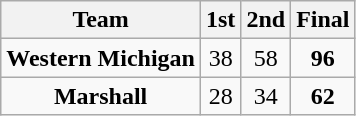<table class="wikitable" style="text-align:center">
<tr>
<th>Team</th>
<th>1st</th>
<th>2nd</th>
<th>Final</th>
</tr>
<tr>
<td><strong>Western Michigan</strong></td>
<td>38</td>
<td>58</td>
<td><strong>96</strong></td>
</tr>
<tr>
<td><strong>Marshall</strong></td>
<td>28</td>
<td>34</td>
<td><strong>62</strong></td>
</tr>
</table>
